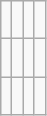<table class="wikitable">
<tr>
<td><br></td>
<td><br></td>
<td><br></td>
<td><br></td>
</tr>
<tr>
<td><br></td>
<td><br></td>
<td><br></td>
<td><br></td>
</tr>
<tr>
<td><br></td>
<td><br></td>
<td><br></td>
<td><br></td>
</tr>
</table>
